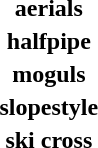<table>
<tr valign="top">
<th scope="row">aerials<br></th>
<td></td>
<td></td>
<td></td>
</tr>
<tr valign="top">
<th scope="row">halfpipe<br></th>
<td></td>
<td></td>
<td></td>
</tr>
<tr valign="top">
<th scope="row">moguls<br></th>
<td></td>
<td></td>
<td></td>
</tr>
<tr valign="top">
<th scope="row">slopestyle<br></th>
<td></td>
<td></td>
<td></td>
</tr>
<tr valign="top">
<th scope="row">ski cross<br></th>
<td></td>
<td></td>
<td></td>
</tr>
</table>
